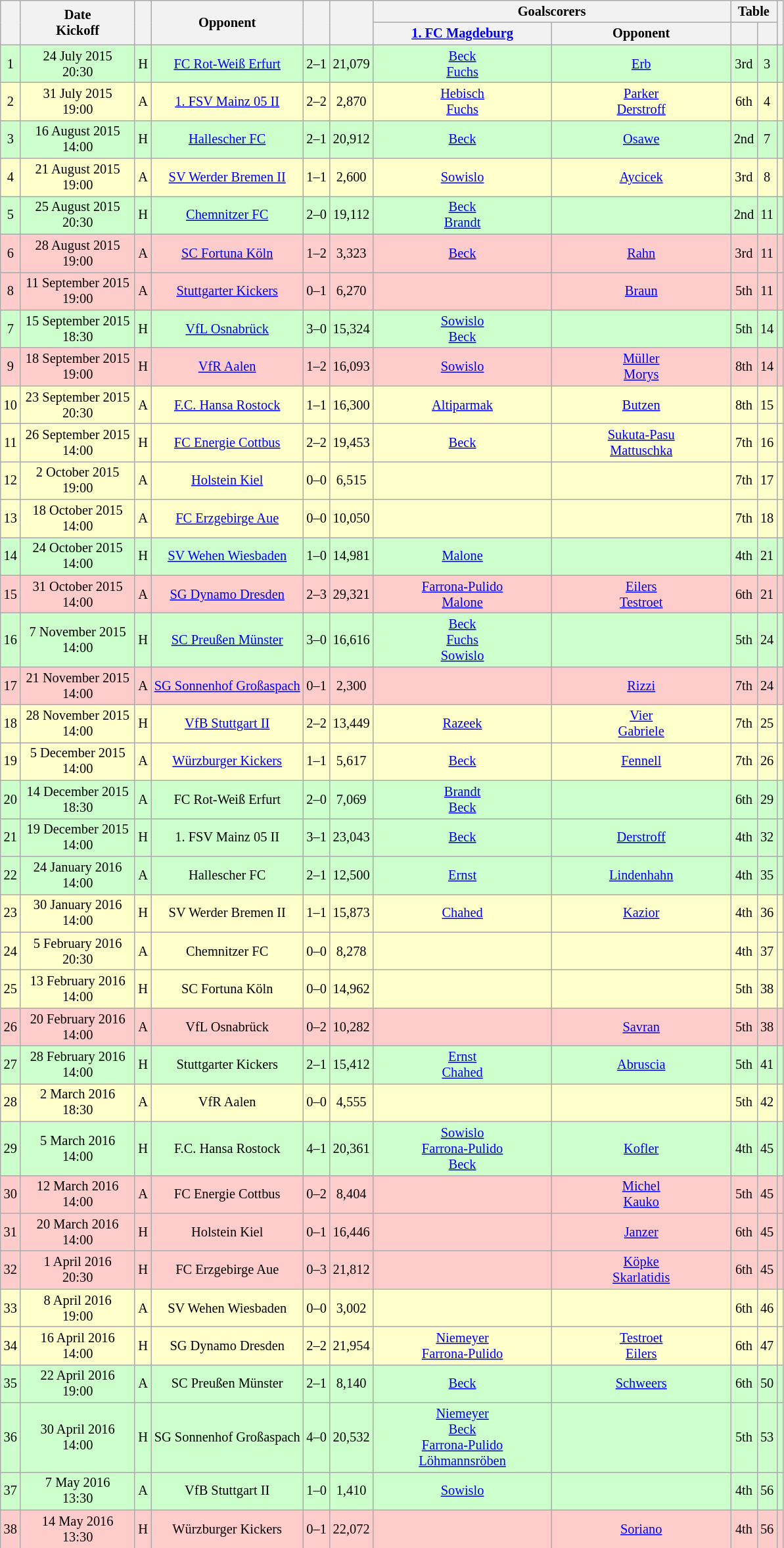<table class="wikitable" Style="text-align: center;font-size:85%">
<tr>
<th rowspan="2"></th>
<th rowspan="2" style="width:110px">Date<br>Kickoff</th>
<th rowspan="2"></th>
<th rowspan="2">Opponent</th>
<th rowspan="2"><br></th>
<th rowspan="2"></th>
<th colspan="2">Goalscorers</th>
<th colspan="2">Table</th>
<th rowspan="2"></th>
</tr>
<tr>
<th style="width:175px"><a href='#'>1. FC Magdeburg</a></th>
<th style="width:175px">Opponent</th>
<th></th>
<th></th>
</tr>
<tr bgcolor="#CCFFCC">
<td>1</td>
<td>24 July 2015<br>20:30</td>
<td>H</td>
<td><a href='#'>FC Rot-Weiß Erfurt</a></td>
<td>2–1</td>
<td>21,079</td>
<td><a href='#'>Beck</a> <br><a href='#'>Fuchs</a> </td>
<td><a href='#'>Erb</a> </td>
<td>3rd</td>
<td>3</td>
<td></td>
</tr>
<tr bgcolor="#FFFFCC">
<td>2</td>
<td>31 July 2015<br>19:00</td>
<td>A</td>
<td><a href='#'>1. FSV Mainz 05 II</a></td>
<td>2–2</td>
<td>2,870</td>
<td><a href='#'>Hebisch</a> <br><a href='#'>Fuchs</a> </td>
<td><a href='#'>Parker</a> <br><a href='#'>Derstroff</a> </td>
<td>6th</td>
<td>4</td>
<td></td>
</tr>
<tr bgcolor="#CCFFCC">
<td>3</td>
<td>16 August 2015<br>14:00</td>
<td>H</td>
<td><a href='#'>Hallescher FC</a></td>
<td>2–1</td>
<td>20,912</td>
<td><a href='#'>Beck</a> </td>
<td><a href='#'>Osawe</a> </td>
<td>2nd</td>
<td>7</td>
<td></td>
</tr>
<tr bgcolor="#FFFFCC">
<td>4</td>
<td>21 August 2015<br>19:00</td>
<td>A</td>
<td><a href='#'>SV Werder Bremen II</a></td>
<td>1–1</td>
<td>2,600</td>
<td><a href='#'>Sowislo</a> </td>
<td><a href='#'>Aycicek</a> </td>
<td>3rd</td>
<td>8</td>
<td></td>
</tr>
<tr bgcolor="#CCFFCC">
<td>5</td>
<td>25 August 2015<br>20:30</td>
<td>H</td>
<td><a href='#'>Chemnitzer FC</a></td>
<td>2–0</td>
<td>19,112</td>
<td><a href='#'>Beck</a> <br><a href='#'>Brandt</a> </td>
<td></td>
<td>2nd</td>
<td>11</td>
<td></td>
</tr>
<tr bgcolor="#FFCCCC">
<td>6</td>
<td>28 August 2015<br>19:00</td>
<td>A</td>
<td><a href='#'>SC Fortuna Köln</a></td>
<td>1–2</td>
<td>3,323</td>
<td><a href='#'>Beck</a> </td>
<td><a href='#'>Rahn</a> </td>
<td>3rd</td>
<td>11</td>
<td></td>
</tr>
<tr bgcolor="#FFCCCC">
<td>8</td>
<td>11 September 2015<br>19:00</td>
<td>A</td>
<td><a href='#'>Stuttgarter Kickers</a></td>
<td>0–1</td>
<td>6,270</td>
<td></td>
<td><a href='#'>Braun</a> </td>
<td>5th</td>
<td>11</td>
<td></td>
</tr>
<tr bgcolor="#CCFFCC">
<td>7</td>
<td>15 September 2015<br>18:30</td>
<td>H</td>
<td><a href='#'>VfL Osnabrück</a></td>
<td>3–0</td>
<td>15,324</td>
<td><a href='#'>Sowislo</a> <br><a href='#'>Beck</a> </td>
<td></td>
<td>5th</td>
<td>14</td>
<td></td>
</tr>
<tr bgcolor="#FFCCCC">
<td>9</td>
<td>18 September 2015<br>19:00</td>
<td>H</td>
<td><a href='#'>VfR Aalen</a></td>
<td>1–2</td>
<td>16,093</td>
<td><a href='#'>Sowislo</a> </td>
<td><a href='#'>Müller</a> <br><a href='#'>Morys</a> </td>
<td>8th</td>
<td>14</td>
<td></td>
</tr>
<tr bgcolor="#FFFFCC">
<td>10</td>
<td>23 September 2015<br>20:30</td>
<td>A</td>
<td><a href='#'>F.C. Hansa Rostock</a></td>
<td>1–1</td>
<td>16,300</td>
<td><a href='#'>Altiparmak</a> </td>
<td><a href='#'>Butzen</a> </td>
<td>8th</td>
<td>15</td>
<td></td>
</tr>
<tr bgcolor="#FFFFCC">
<td>11</td>
<td>26 September 2015<br>14:00</td>
<td>H</td>
<td><a href='#'>FC Energie Cottbus</a></td>
<td>2–2</td>
<td>19,453</td>
<td><a href='#'>Beck</a> </td>
<td><a href='#'>Sukuta-Pasu</a> <br><a href='#'>Mattuschka</a> </td>
<td>7th</td>
<td>16</td>
<td></td>
</tr>
<tr bgcolor="#FFFFCC">
<td>12</td>
<td>2 October 2015<br>19:00</td>
<td>A</td>
<td><a href='#'>Holstein Kiel</a></td>
<td>0–0</td>
<td>6,515</td>
<td></td>
<td></td>
<td>7th</td>
<td>17</td>
<td></td>
</tr>
<tr bgcolor="#FFFFCC">
<td>13</td>
<td>18 October 2015<br>14:00</td>
<td>A</td>
<td><a href='#'>FC Erzgebirge Aue</a></td>
<td>0–0</td>
<td>10,050</td>
<td></td>
<td></td>
<td>7th</td>
<td>18</td>
<td></td>
</tr>
<tr bgcolor="#CCFFCC">
<td>14</td>
<td>24 October 2015<br>14:00</td>
<td>H</td>
<td><a href='#'>SV Wehen Wiesbaden</a></td>
<td>1–0</td>
<td>14,981</td>
<td><a href='#'>Malone</a> </td>
<td></td>
<td>4th</td>
<td>21</td>
<td></td>
</tr>
<tr bgcolor="#FFCCCC">
<td>15</td>
<td>31 October 2015<br>14:00</td>
<td>A</td>
<td><a href='#'>SG Dynamo Dresden</a></td>
<td>2–3</td>
<td>29,321</td>
<td><a href='#'>Farrona-Pulido</a> <br><a href='#'>Malone</a> </td>
<td><a href='#'>Eilers</a>  <br><a href='#'>Testroet</a> </td>
<td>6th</td>
<td>21</td>
<td></td>
</tr>
<tr bgcolor="#CCFFCC">
<td>16</td>
<td>7 November 2015<br>14:00</td>
<td>H</td>
<td><a href='#'>SC Preußen Münster</a></td>
<td>3–0</td>
<td>16,616</td>
<td><a href='#'>Beck</a> <br><a href='#'>Fuchs</a> <br><a href='#'>Sowislo</a> </td>
<td></td>
<td>5th</td>
<td>24</td>
<td></td>
</tr>
<tr bgcolor="#FFCCCC">
<td>17</td>
<td>21 November 2015<br>14:00</td>
<td>A</td>
<td><a href='#'>SG Sonnenhof Großaspach</a></td>
<td>0–1</td>
<td>2,300</td>
<td></td>
<td><a href='#'>Rizzi</a> </td>
<td>7th</td>
<td>24</td>
<td></td>
</tr>
<tr bgcolor="#FFFFCC">
<td>18</td>
<td>28 November 2015<br>14:00</td>
<td>H</td>
<td><a href='#'>VfB Stuttgart II</a></td>
<td>2–2</td>
<td>13,449</td>
<td><a href='#'>Razeek</a> </td>
<td><a href='#'>Vier</a> <br><a href='#'>Gabriele</a> </td>
<td>7th</td>
<td>25</td>
<td></td>
</tr>
<tr bgcolor="#FFFFCC">
<td>19</td>
<td>5 December 2015<br>14:00</td>
<td>A</td>
<td><a href='#'>Würzburger Kickers</a></td>
<td>1–1</td>
<td>5,617</td>
<td><a href='#'>Beck</a> </td>
<td><a href='#'>Fennell</a> </td>
<td>7th</td>
<td>26</td>
<td></td>
</tr>
<tr bgcolor="#CCFFCC">
<td>20</td>
<td>14 December 2015<br>18:30</td>
<td>A</td>
<td>FC Rot-Weiß Erfurt</td>
<td>2–0</td>
<td>7,069</td>
<td><a href='#'>Brandt</a> <br><a href='#'>Beck</a> </td>
<td></td>
<td>6th</td>
<td>29</td>
<td></td>
</tr>
<tr bgcolor="#CCFFCC">
<td>21</td>
<td>19 December 2015<br>14:00</td>
<td>H</td>
<td>1. FSV Mainz 05 II</td>
<td>3–1</td>
<td>23,043</td>
<td><a href='#'>Beck</a> </td>
<td><a href='#'>Derstroff</a> </td>
<td>4th</td>
<td>32</td>
<td></td>
</tr>
<tr bgcolor="#CCFFCC">
<td>22</td>
<td>24 January 2016<br>14:00</td>
<td>A</td>
<td>Hallescher FC</td>
<td>2–1</td>
<td>12,500</td>
<td><a href='#'>Ernst</a> </td>
<td><a href='#'>Lindenhahn</a> </td>
<td>4th</td>
<td>35</td>
<td></td>
</tr>
<tr bgcolor="#FFFFCC">
<td>23</td>
<td>30 January 2016<br>14:00</td>
<td>H</td>
<td>SV Werder Bremen II</td>
<td>1–1</td>
<td>15,873</td>
<td><a href='#'>Chahed</a> </td>
<td><a href='#'>Kazior</a> </td>
<td>4th</td>
<td>36</td>
<td></td>
</tr>
<tr bgcolor="#FFFFCC">
<td>24</td>
<td>5 February 2016<br>20:30</td>
<td>A</td>
<td>Chemnitzer FC</td>
<td>0–0</td>
<td>8,278</td>
<td></td>
<td></td>
<td>4th</td>
<td>37</td>
<td></td>
</tr>
<tr bgcolor="#FFFFCC">
<td>25</td>
<td>13 February 2016<br>14:00</td>
<td>H</td>
<td>SC Fortuna Köln</td>
<td>0–0</td>
<td>14,962</td>
<td></td>
<td></td>
<td>5th</td>
<td>38</td>
<td></td>
</tr>
<tr bgcolor="#FFCCCC">
<td>26</td>
<td>20 February 2016<br>14:00</td>
<td>A</td>
<td>VfL Osnabrück</td>
<td>0–2</td>
<td>10,282</td>
<td></td>
<td><a href='#'>Savran</a> </td>
<td>5th</td>
<td>38</td>
<td></td>
</tr>
<tr bgcolor="#CCFFCC">
<td>27</td>
<td>28 February 2016<br>14:00</td>
<td>H</td>
<td>Stuttgarter Kickers</td>
<td>2–1</td>
<td>15,412</td>
<td><a href='#'>Ernst</a> <br><a href='#'>Chahed</a> </td>
<td><a href='#'>Abruscia</a> </td>
<td>5th</td>
<td>41</td>
<td></td>
</tr>
<tr bgcolor="#FFFFCC">
<td>28</td>
<td>2 March 2016<br>18:30</td>
<td>A</td>
<td>VfR Aalen</td>
<td>0–0</td>
<td>4,555</td>
<td></td>
<td></td>
<td>5th</td>
<td>42</td>
<td></td>
</tr>
<tr bgcolor="#CCFFCC">
<td>29</td>
<td>5 March 2016<br>14:00</td>
<td>H</td>
<td>F.C. Hansa Rostock</td>
<td>4–1</td>
<td>20,361</td>
<td><a href='#'>Sowislo</a>  <br><a href='#'>Farrona-Pulido</a> <br><a href='#'>Beck</a> </td>
<td><a href='#'>Kofler</a> </td>
<td>4th</td>
<td>45</td>
<td></td>
</tr>
<tr bgcolor="#FFCCCC">
<td>30</td>
<td>12 March 2016<br>14:00</td>
<td>A</td>
<td>FC Energie Cottbus</td>
<td>0–2</td>
<td>8,404</td>
<td></td>
<td><a href='#'>Michel</a> <br><a href='#'>Kauko</a> </td>
<td>5th</td>
<td>45</td>
<td></td>
</tr>
<tr bgcolor="#FFCCCC">
<td>31</td>
<td>20 March 2016<br>14:00</td>
<td>H</td>
<td>Holstein Kiel</td>
<td>0–1</td>
<td>16,446</td>
<td></td>
<td><a href='#'>Janzer</a> </td>
<td>6th</td>
<td>45</td>
<td></td>
</tr>
<tr bgcolor="#FFCCCC">
<td>32</td>
<td>1 April 2016<br>20:30</td>
<td>H</td>
<td>FC Erzgebirge Aue</td>
<td>0–3</td>
<td>21,812</td>
<td></td>
<td><a href='#'>Köpke</a> <br><a href='#'>Skarlatidis</a> </td>
<td>6th</td>
<td>45</td>
<td></td>
</tr>
<tr bgcolor="#FFFFCC">
<td>33</td>
<td>8 April 2016<br>19:00</td>
<td>A</td>
<td>SV Wehen Wiesbaden</td>
<td>0–0</td>
<td>3,002</td>
<td></td>
<td></td>
<td>6th</td>
<td>46</td>
<td></td>
</tr>
<tr bgcolor="#FFFFCC">
<td>34</td>
<td>16 April 2016<br>14:00</td>
<td>H</td>
<td>SG Dynamo Dresden</td>
<td>2–2</td>
<td>21,954</td>
<td><a href='#'>Niemeyer</a> <br><a href='#'>Farrona-Pulido</a> </td>
<td><a href='#'>Testroet</a> <br><a href='#'>Eilers</a> </td>
<td>6th</td>
<td>47</td>
<td></td>
</tr>
<tr bgcolor="#CCFFCC">
<td>35</td>
<td>22 April 2016<br>19:00</td>
<td>A</td>
<td>SC Preußen Münster</td>
<td>2–1</td>
<td>8,140</td>
<td><a href='#'>Beck</a> </td>
<td><a href='#'>Schweers</a> </td>
<td>6th</td>
<td>50</td>
<td></td>
</tr>
<tr bgcolor="#CCFFCC">
<td>36</td>
<td>30 April 2016<br>14:00</td>
<td>H</td>
<td>SG Sonnenhof Großaspach</td>
<td>4–0</td>
<td>20,532</td>
<td><a href='#'>Niemeyer</a> <br><a href='#'>Beck</a> <br><a href='#'>Farrona-Pulido</a> <br><a href='#'>Löhmannsröben</a> </td>
<td></td>
<td>5th</td>
<td>53</td>
<td></td>
</tr>
<tr bgcolor="#CCFFCC">
<td>37</td>
<td>7 May 2016<br>13:30</td>
<td>A</td>
<td>VfB Stuttgart II</td>
<td>1–0</td>
<td>1,410</td>
<td><a href='#'>Sowislo</a> </td>
<td></td>
<td>4th</td>
<td>56</td>
<td></td>
</tr>
<tr bgcolor="#FFCCCC">
<td>38</td>
<td>14 May 2016<br>13:30</td>
<td>H</td>
<td>Würzburger Kickers</td>
<td>0–1</td>
<td>22,072</td>
<td></td>
<td><a href='#'>Soriano</a> </td>
<td>4th</td>
<td>56</td>
<td></td>
</tr>
</table>
